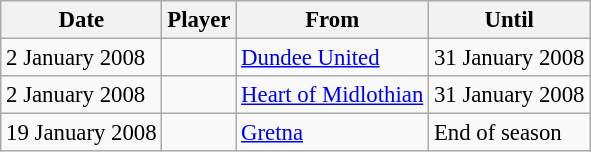<table class="wikitable sortable" style="font-size:95%">
<tr>
<th>Date</th>
<th>Player</th>
<th>From</th>
<th>Until</th>
</tr>
<tr>
<td>2 January 2008</td>
<td> </td>
<td><a href='#'>Dundee United</a></td>
<td>31 January 2008</td>
</tr>
<tr>
<td>2 January 2008</td>
<td> </td>
<td><a href='#'>Heart of Midlothian</a></td>
<td>31 January 2008</td>
</tr>
<tr>
<td>19 January 2008</td>
<td> </td>
<td><a href='#'>Gretna</a></td>
<td>End of season</td>
</tr>
</table>
